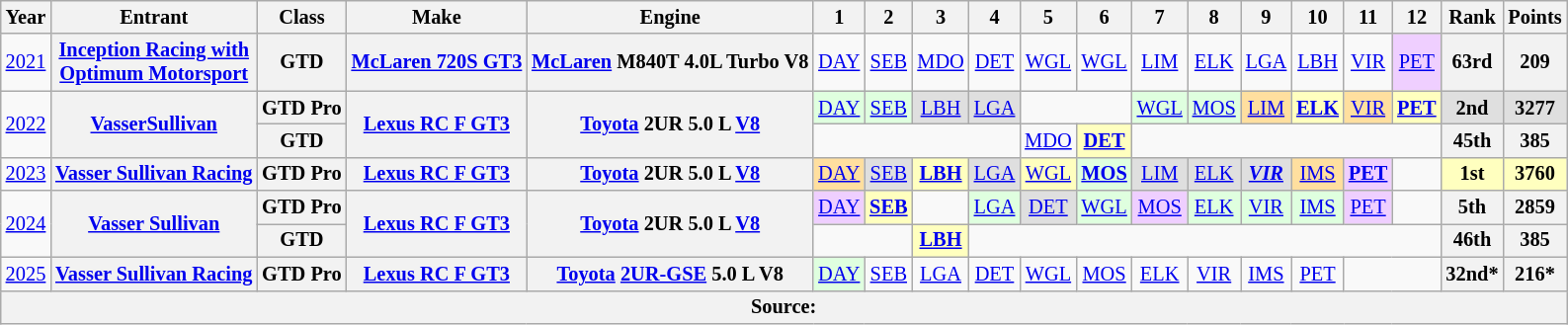<table class="wikitable" style="text-align:center; font-size:85%">
<tr>
<th>Year</th>
<th>Entrant</th>
<th>Class</th>
<th>Make</th>
<th>Engine</th>
<th>1</th>
<th>2</th>
<th>3</th>
<th>4</th>
<th>5</th>
<th>6</th>
<th>7</th>
<th>8</th>
<th>9</th>
<th>10</th>
<th>11</th>
<th>12</th>
<th>Rank</th>
<th>Points</th>
</tr>
<tr>
<td><a href='#'>2021</a></td>
<th nowrap><a href='#'>Inception Racing with<br>Optimum Motorsport</a></th>
<th>GTD</th>
<th nowrap><a href='#'>McLaren 720S GT3</a></th>
<th nowrap><a href='#'>McLaren</a> M840T 4.0L Turbo V8</th>
<td><a href='#'>DAY</a></td>
<td><a href='#'>SEB</a></td>
<td><a href='#'>MDO</a></td>
<td><a href='#'>DET</a></td>
<td><a href='#'>WGL</a></td>
<td><a href='#'>WGL</a></td>
<td><a href='#'>LIM</a><br></td>
<td><a href='#'>ELK</a></td>
<td><a href='#'>LGA</a></td>
<td><a href='#'>LBH</a></td>
<td><a href='#'>VIR</a></td>
<td style="background:#EFCFFF;"><a href='#'>PET</a><br></td>
<th>63rd</th>
<th>209</th>
</tr>
<tr>
<td rowspan=2><a href='#'>2022</a></td>
<th rowspan=2 nowrap><a href='#'>VasserSullivan</a></th>
<th nowrap>GTD Pro</th>
<th rowspan=2 nowrap><a href='#'>Lexus RC F GT3</a></th>
<th rowspan=2 nowrap><a href='#'>Toyota</a> 2UR 5.0 L <a href='#'>V8</a></th>
<td style="background:#DFFFDF;"><a href='#'>DAY</a><br></td>
<td style="background:#DFFFDF;"><a href='#'>SEB</a><br></td>
<td style="background:#DFDFDF;"><a href='#'>LBH</a><br></td>
<td style="background:#DFDFDF;"><a href='#'>LGA</a><br></td>
<td colspan=2></td>
<td style="background:#DFFFDF;"><a href='#'>WGL</a><br></td>
<td style="background:#DFFFDF;"><a href='#'>MOS</a><br></td>
<td style="background:#FFDF9F;"><a href='#'>LIM</a><br></td>
<td style="background:#FFFFBF;"><strong><a href='#'>ELK</a></strong><br></td>
<td style="background:#FFDF9F;"><a href='#'>VIR</a><br></td>
<td style="background:#FFFFBF;"><strong><a href='#'>PET</a></strong><br></td>
<th style="background:#DFDFDF;">2nd</th>
<th style="background:#DFDFDF;">3277</th>
</tr>
<tr>
<th>GTD</th>
<td colspan=4></td>
<td><a href='#'>MDO</a></td>
<td style="background:#FFFFBF;"><strong><a href='#'>DET</a></strong><br></td>
<td colspan=6></td>
<th>45th</th>
<th>385</th>
</tr>
<tr>
<td><a href='#'>2023</a></td>
<th nowrap><a href='#'>Vasser Sullivan Racing</a></th>
<th nowrap>GTD Pro</th>
<th nowrap><a href='#'>Lexus RC F GT3</a></th>
<th nowrap><a href='#'>Toyota</a> 2UR 5.0 L <a href='#'>V8</a></th>
<td style="background:#FFDF9F;"><a href='#'>DAY</a><br></td>
<td style="background:#DFDFDF;"><a href='#'>SEB</a><br></td>
<td style="background:#FFFFBF;"><strong><a href='#'>LBH</a></strong><br></td>
<td style="background:#DFDFDF;"><a href='#'>LGA</a><br></td>
<td style="background:#FFFFBF;"><a href='#'>WGL</a><br></td>
<td style="background:#DFFFDF;"><strong><a href='#'>MOS</a></strong><br></td>
<td style="background:#DFDFDF;"><a href='#'>LIM</a><br></td>
<td style="background:#DFDFDF;"><a href='#'>ELK</a><br></td>
<td style="background:#DFDFDF;"><strong><em><a href='#'>VIR</a></em></strong><br></td>
<td style="background:#FFDF9F;"><a href='#'>IMS</a><br></td>
<td style="background:#EFCFFF;"><strong><a href='#'>PET</a></strong><br></td>
<td></td>
<th style="background:#FFFFBF;">1st</th>
<th style="background:#FFFFBF;">3760</th>
</tr>
<tr>
<td rowspan=2><a href='#'>2024</a></td>
<th rowspan=2 nowrap><a href='#'>Vasser Sullivan</a></th>
<th nowrap>GTD Pro</th>
<th rowspan=2 nowrap><a href='#'>Lexus RC F GT3</a></th>
<th rowspan=2 nowrap><a href='#'>Toyota</a> 2UR 5.0 L <a href='#'>V8</a></th>
<td style="background:#EFCFFF;"><a href='#'>DAY</a><br></td>
<td style="background:#FFFFBF;"><strong><a href='#'>SEB</a></strong><br></td>
<td></td>
<td style="background:#DFFFDF;"><a href='#'>LGA</a><br></td>
<td style="background:#DFDFDF;"><a href='#'>DET</a><br></td>
<td style="background:#DFFFDF;"><a href='#'>WGL</a><br></td>
<td style="background:#EFCFFF;"><a href='#'>MOS</a><br></td>
<td style="background:#DFFFDF;"><a href='#'>ELK</a><br></td>
<td style="background:#DFFFDF;"><a href='#'>VIR</a><br></td>
<td style="background:#DFFFDF;"><a href='#'>IMS</a><br></td>
<td style="background:#EFCFFF;"><a href='#'>PET</a><br></td>
<td></td>
<th>5th</th>
<th>2859</th>
</tr>
<tr>
<th>GTD</th>
<td colspan=2></td>
<td style="background:#FFFFBF;"><strong><a href='#'>LBH</a></strong><br></td>
<td colspan=9></td>
<th>46th</th>
<th>385</th>
</tr>
<tr>
<td><a href='#'>2025</a></td>
<th nowrap><a href='#'>Vasser Sullivan Racing</a></th>
<th nowrap>GTD Pro</th>
<th nowrap><a href='#'>Lexus RC F GT3</a></th>
<th nowrap><a href='#'>Toyota</a> <a href='#'>2UR-GSE</a> 5.0 L V8</th>
<td style="background:#DFFFDF;"><a href='#'>DAY</a><br></td>
<td><a href='#'>SEB</a></td>
<td><a href='#'>LGA</a></td>
<td><a href='#'>DET</a></td>
<td><a href='#'>WGL</a></td>
<td><a href='#'>MOS</a></td>
<td><a href='#'>ELK</a></td>
<td><a href='#'>VIR</a></td>
<td><a href='#'>IMS</a></td>
<td><a href='#'>PET</a></td>
<td colspan=2></td>
<th>32nd*</th>
<th>216*</th>
</tr>
<tr>
<th colspan="19">Source:</th>
</tr>
</table>
